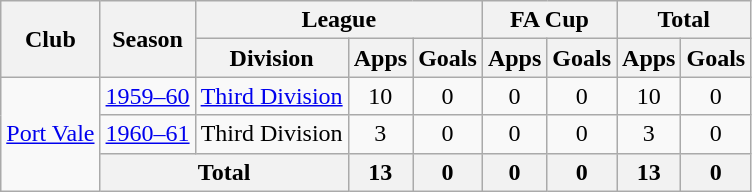<table class="wikitable" style="text-align: center;">
<tr>
<th rowspan="2">Club</th>
<th rowspan="2">Season</th>
<th colspan="3">League</th>
<th colspan="2">FA Cup</th>
<th colspan="2">Total</th>
</tr>
<tr>
<th>Division</th>
<th>Apps</th>
<th>Goals</th>
<th>Apps</th>
<th>Goals</th>
<th>Apps</th>
<th>Goals</th>
</tr>
<tr>
<td rowspan="3"><a href='#'>Port Vale</a></td>
<td><a href='#'>1959–60</a></td>
<td><a href='#'>Third Division</a></td>
<td>10</td>
<td>0</td>
<td>0</td>
<td>0</td>
<td>10</td>
<td>0</td>
</tr>
<tr>
<td><a href='#'>1960–61</a></td>
<td>Third Division</td>
<td>3</td>
<td>0</td>
<td>0</td>
<td>0</td>
<td>3</td>
<td>0</td>
</tr>
<tr>
<th colspan="2">Total</th>
<th>13</th>
<th>0</th>
<th>0</th>
<th>0</th>
<th>13</th>
<th>0</th>
</tr>
</table>
